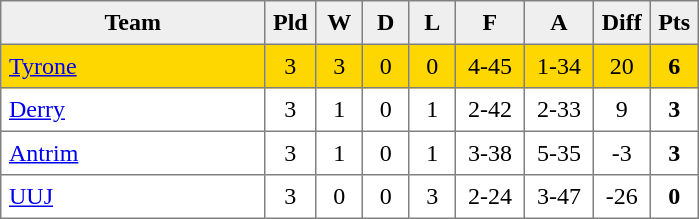<table style=border-collapse:collapse border=1 cellspacing=0 cellpadding=5>
<tr align=center bgcolor=#efefef>
<th width=165>Team</th>
<th width=20>Pld</th>
<th width=20>W</th>
<th width=20>D</th>
<th width=20>L</th>
<th width=35>F</th>
<th width=35>A</th>
<th width=20>Diff</th>
<th width=20>Pts</th>
</tr>
<tr align=center style="background:#ffd700;">
<td style="text-align:left;"><a href='#'>Tyrone</a></td>
<td>3</td>
<td>3</td>
<td>0</td>
<td>0</td>
<td>4-45</td>
<td>1-34</td>
<td>20</td>
<td><strong>6</strong></td>
</tr>
<tr align=center style="background:;"#FFFFFF">
<td style="text-align:left;"><a href='#'>Derry</a></td>
<td>3</td>
<td>1</td>
<td>0</td>
<td>1</td>
<td>2-42</td>
<td>2-33</td>
<td>9</td>
<td><strong>3</strong></td>
</tr>
<tr align=center style="background:;"#FFFFFF">
<td style="text-align:left;"><a href='#'>Antrim</a></td>
<td>3</td>
<td>1</td>
<td>0</td>
<td>1</td>
<td>3-38</td>
<td>5-35</td>
<td>-3</td>
<td><strong>3</strong></td>
</tr>
<tr align=center style="background:;"#FFFFFF">
<td style="text-align:left;"><a href='#'>UUJ</a></td>
<td>3</td>
<td>0</td>
<td>0</td>
<td>3</td>
<td>2-24</td>
<td>3-47</td>
<td>-26</td>
<td><strong>0</strong></td>
</tr>
</table>
